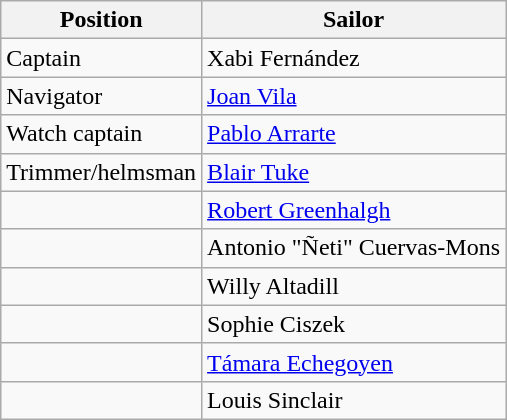<table class="wikitable">
<tr>
<th>Position</th>
<th>Sailor</th>
</tr>
<tr>
<td>Captain</td>
<td>Xabi Fernández</td>
</tr>
<tr>
<td>Navigator</td>
<td><a href='#'>Joan Vila</a></td>
</tr>
<tr>
<td>Watch captain</td>
<td><a href='#'>Pablo Arrarte</a></td>
</tr>
<tr>
<td>Trimmer/helmsman</td>
<td><a href='#'>Blair Tuke</a></td>
</tr>
<tr>
<td></td>
<td><a href='#'>Robert Greenhalgh</a></td>
</tr>
<tr>
<td></td>
<td>Antonio "Ñeti" Cuervas-Mons</td>
</tr>
<tr>
<td></td>
<td>Willy Altadill</td>
</tr>
<tr>
<td></td>
<td>Sophie Ciszek</td>
</tr>
<tr>
<td></td>
<td><a href='#'>Támara Echegoyen</a></td>
</tr>
<tr>
<td></td>
<td>Louis Sinclair</td>
</tr>
</table>
